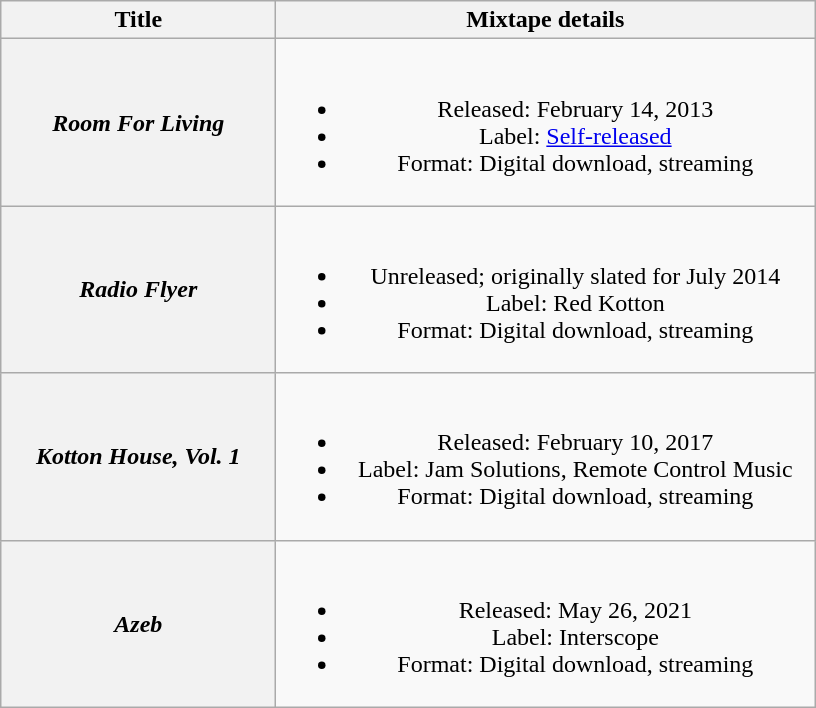<table class="wikitable plainrowheaders" style="text-align:center;">
<tr>
<th scope="col" style="width:11em;">Title</th>
<th scope="col" style="width:22em;">Mixtape details</th>
</tr>
<tr>
<th scope="row"><em>Room For Living</em></th>
<td><br><ul><li>Released: February 14, 2013</li><li>Label: <a href='#'>Self-released</a></li><li>Format: Digital download, streaming</li></ul></td>
</tr>
<tr>
<th scope="row"><em>Radio Flyer</em></th>
<td><br><ul><li>Unreleased; originally slated for July 2014</li><li>Label: Red Kotton</li><li>Format: Digital download, streaming</li></ul></td>
</tr>
<tr>
<th scope="row"><em>Kotton House, Vol. 1</em></th>
<td><br><ul><li>Released: February 10, 2017</li><li>Label: Jam Solutions, Remote Control Music</li><li>Format: Digital download, streaming</li></ul></td>
</tr>
<tr>
<th scope="row"><em>Azeb</em></th>
<td><br><ul><li>Released: May 26, 2021</li><li>Label: Interscope</li><li>Format: Digital download, streaming</li></ul></td>
</tr>
</table>
